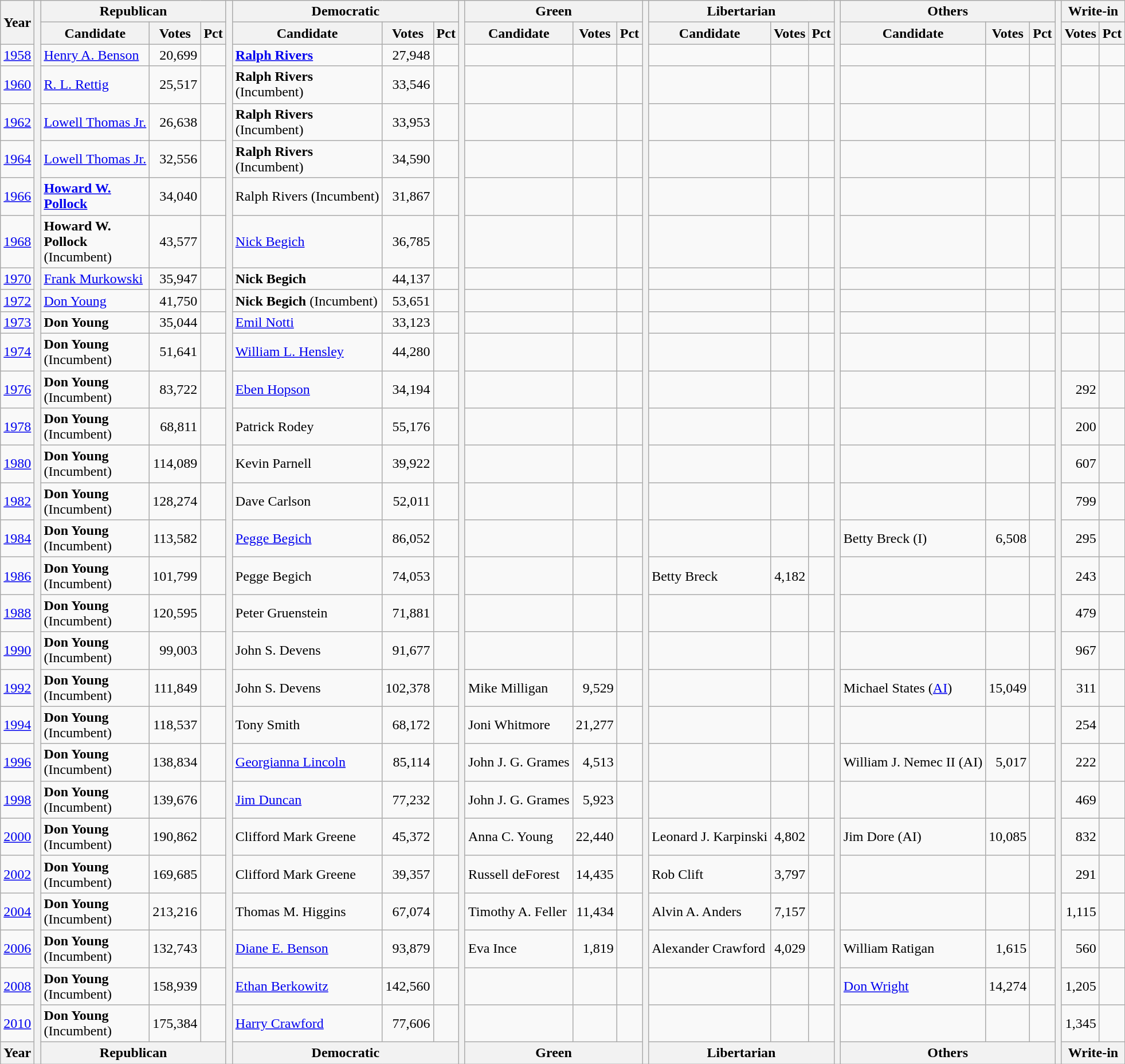<table class=wikitable>
<tr>
<th rowspan=2>Year</th>
<th rowspan="101"></th>
<th colspan=3>Republican</th>
<th rowspan="101"></th>
<th colspan=3>Democratic</th>
<th rowspan="101"></th>
<th colspan=3>Green</th>
<th rowspan="101"></th>
<th colspan=3>Libertarian</th>
<th rowspan="101"></th>
<th colspan=3>Others</th>
<th rowspan="101"></th>
<th colspan=3>Write-in</th>
</tr>
<tr>
<th>Candidate</th>
<th>Votes</th>
<th>Pct</th>
<th>Candidate</th>
<th>Votes</th>
<th>Pct</th>
<th>Candidate</th>
<th>Votes</th>
<th>Pct</th>
<th>Candidate</th>
<th>Votes</th>
<th>Pct</th>
<th>Candidate</th>
<th>Votes</th>
<th>Pct</th>
<th>Votes</th>
<th>Pct</th>
</tr>
<tr>
<td><a href='#'>1958</a></td>
<td nowrap><a href='#'>Henry A. Benson</a></td>
<td align=right>20,699</td>
<td></td>
<td><strong><a href='#'>Ralph Rivers</a></strong></td>
<td align=right>27,948</td>
<td></td>
<td></td>
<td></td>
<td></td>
<td></td>
<td></td>
<td></td>
<td></td>
<td></td>
<td></td>
<td></td>
<td></td>
</tr>
<tr>
<td><a href='#'>1960</a></td>
<td nowrap><a href='#'>R. L. Rettig</a></td>
<td align=right>25,517</td>
<td></td>
<td><strong>Ralph Rivers</strong> (Incumbent)</td>
<td align=right>33,546</td>
<td></td>
<td></td>
<td></td>
<td></td>
<td></td>
<td></td>
<td></td>
<td></td>
<td></td>
<td></td>
<td></td>
<td></td>
</tr>
<tr>
<td><a href='#'>1962</a></td>
<td nowrap><a href='#'>Lowell Thomas Jr.</a></td>
<td align=right>26,638</td>
<td></td>
<td><strong>Ralph Rivers</strong> (Incumbent)</td>
<td align=right>33,953</td>
<td></td>
<td></td>
<td></td>
<td></td>
<td></td>
<td></td>
<td></td>
<td></td>
<td></td>
<td></td>
<td></td>
<td></td>
</tr>
<tr>
<td><a href='#'>1964</a></td>
<td nowrap><a href='#'>Lowell Thomas Jr.</a></td>
<td align=right>32,556</td>
<td></td>
<td><strong>Ralph Rivers</strong> (Incumbent)</td>
<td align=right>34,590</td>
<td></td>
<td></td>
<td></td>
<td></td>
<td></td>
<td></td>
<td></td>
<td></td>
<td></td>
<td></td>
<td></td>
<td></td>
</tr>
<tr>
<td><a href='#'>1966</a></td>
<td><strong><a href='#'>Howard W. Pollock</a></strong></td>
<td align=right>34,040</td>
<td></td>
<td nowrap>Ralph Rivers (Incumbent)</td>
<td align=right>31,867</td>
<td></td>
<td></td>
<td></td>
<td></td>
<td></td>
<td></td>
<td></td>
<td></td>
<td></td>
<td></td>
<td></td>
<td></td>
</tr>
<tr>
<td><a href='#'>1968</a></td>
<td><strong>Howard W. Pollock</strong> (Incumbent)</td>
<td align=right>43,577</td>
<td></td>
<td nowrap><a href='#'>Nick Begich</a></td>
<td align=right>36,785</td>
<td></td>
<td></td>
<td></td>
<td></td>
<td></td>
<td></td>
<td></td>
<td></td>
<td></td>
<td></td>
<td></td>
<td></td>
</tr>
<tr>
<td><a href='#'>1970</a></td>
<td nowrap><a href='#'>Frank Murkowski</a></td>
<td align=right>35,947</td>
<td></td>
<td><strong>Nick Begich</strong></td>
<td align=right>44,137</td>
<td></td>
<td></td>
<td></td>
<td></td>
<td></td>
<td></td>
<td></td>
<td></td>
<td></td>
<td></td>
<td></td>
<td></td>
</tr>
<tr>
<td><a href='#'>1972</a></td>
<td nowrap><a href='#'>Don Young</a></td>
<td align=right>41,750</td>
<td></td>
<td><strong>Nick Begich</strong> (Incumbent)</td>
<td align=right>53,651</td>
<td></td>
<td></td>
<td></td>
<td></td>
<td></td>
<td></td>
<td></td>
<td></td>
<td></td>
<td></td>
<td></td>
<td></td>
</tr>
<tr>
<td><a href='#'>1973</a></td>
<td><strong>Don Young</strong></td>
<td align=right>35,044</td>
<td></td>
<td nowrap><a href='#'>Emil Notti</a></td>
<td align=right>33,123</td>
<td></td>
<td></td>
<td></td>
<td></td>
<td></td>
<td></td>
<td></td>
<td></td>
<td></td>
<td></td>
<td></td>
<td></td>
</tr>
<tr>
<td><a href='#'>1974</a></td>
<td><strong>Don Young</strong> (Incumbent)</td>
<td align=right>51,641</td>
<td></td>
<td nowrap><a href='#'>William L. Hensley</a></td>
<td align=right>44,280</td>
<td></td>
<td></td>
<td></td>
<td></td>
<td></td>
<td></td>
<td></td>
<td></td>
<td></td>
<td></td>
<td></td>
<td></td>
</tr>
<tr>
<td><a href='#'>1976</a></td>
<td><strong>Don Young</strong> (Incumbent)</td>
<td align=right>83,722</td>
<td></td>
<td nowrap><a href='#'>Eben Hopson</a></td>
<td align=right>34,194</td>
<td></td>
<td></td>
<td></td>
<td></td>
<td></td>
<td></td>
<td></td>
<td></td>
<td></td>
<td></td>
<td align=right>292</td>
<td></td>
</tr>
<tr>
<td><a href='#'>1978</a></td>
<td><strong>Don Young</strong> (Incumbent)</td>
<td align=right>68,811</td>
<td></td>
<td nowrap>Patrick Rodey</td>
<td align=right>55,176</td>
<td></td>
<td></td>
<td></td>
<td></td>
<td></td>
<td></td>
<td></td>
<td></td>
<td></td>
<td></td>
<td align=right>200</td>
<td></td>
</tr>
<tr>
<td><a href='#'>1980</a></td>
<td><strong>Don Young</strong> (Incumbent)</td>
<td align=right>114,089</td>
<td></td>
<td nowrap>Kevin Parnell</td>
<td align=right>39,922</td>
<td></td>
<td></td>
<td></td>
<td></td>
<td></td>
<td></td>
<td></td>
<td></td>
<td></td>
<td></td>
<td align=right>607</td>
<td></td>
</tr>
<tr>
<td><a href='#'>1982</a></td>
<td><strong>Don Young</strong> (Incumbent)</td>
<td align=right>128,274</td>
<td></td>
<td nowrap>Dave Carlson</td>
<td align=right>52,011</td>
<td></td>
<td></td>
<td></td>
<td></td>
<td></td>
<td></td>
<td></td>
<td></td>
<td></td>
<td></td>
<td align=right>799</td>
<td></td>
</tr>
<tr>
<td><a href='#'>1984</a></td>
<td><strong>Don Young</strong> (Incumbent)</td>
<td align=right>113,582</td>
<td></td>
<td nowrap><a href='#'>Pegge Begich</a></td>
<td align=right>86,052</td>
<td></td>
<td></td>
<td></td>
<td></td>
<td></td>
<td></td>
<td></td>
<td nowrap>Betty Breck (I)</td>
<td align=right>6,508</td>
<td></td>
<td align=right>295</td>
<td></td>
</tr>
<tr>
<td><a href='#'>1986</a></td>
<td><strong>Don Young</strong> (Incumbent)</td>
<td align=right>101,799</td>
<td></td>
<td nowrap>Pegge Begich</td>
<td align=right>74,053</td>
<td></td>
<td></td>
<td></td>
<td></td>
<td nowrap>Betty Breck</td>
<td align=right>4,182</td>
<td></td>
<td></td>
<td></td>
<td></td>
<td align=right>243</td>
<td></td>
</tr>
<tr>
<td><a href='#'>1988</a></td>
<td><strong>Don Young</strong> (Incumbent)</td>
<td align=right>120,595</td>
<td></td>
<td nowrap>Peter Gruenstein</td>
<td align=right>71,881</td>
<td></td>
<td></td>
<td></td>
<td></td>
<td></td>
<td></td>
<td></td>
<td></td>
<td></td>
<td></td>
<td align=right>479</td>
<td></td>
</tr>
<tr>
<td><a href='#'>1990</a></td>
<td><strong>Don Young</strong> (Incumbent)</td>
<td align=right>99,003</td>
<td></td>
<td nowrap>John S. Devens</td>
<td align=right>91,677</td>
<td></td>
<td></td>
<td></td>
<td></td>
<td></td>
<td></td>
<td></td>
<td></td>
<td></td>
<td></td>
<td align=right>967</td>
<td></td>
</tr>
<tr>
<td><a href='#'>1992</a></td>
<td><strong>Don Young</strong> (Incumbent)</td>
<td align=right>111,849</td>
<td></td>
<td nowrap>John S. Devens</td>
<td align=right>102,378</td>
<td></td>
<td nowrap>Mike Milligan</td>
<td align=right>9,529</td>
<td></td>
<td></td>
<td></td>
<td></td>
<td nowrap>Michael States (<a href='#'>AI</a>)</td>
<td align=right>15,049</td>
<td></td>
<td align=right>311</td>
<td></td>
</tr>
<tr>
<td><a href='#'>1994</a></td>
<td><strong>Don Young</strong> (Incumbent)</td>
<td align=right>118,537</td>
<td></td>
<td nowrap>Tony Smith</td>
<td align=right>68,172</td>
<td></td>
<td nowrap>Joni Whitmore</td>
<td align=right>21,277</td>
<td></td>
<td></td>
<td></td>
<td></td>
<td></td>
<td></td>
<td></td>
<td align=right>254</td>
<td></td>
</tr>
<tr>
<td><a href='#'>1996</a></td>
<td><strong>Don Young</strong> (Incumbent)</td>
<td align=right>138,834</td>
<td></td>
<td nowrap><a href='#'>Georgianna Lincoln</a></td>
<td align=right>85,114</td>
<td></td>
<td nowrap>John J. G. Grames</td>
<td align=right>4,513</td>
<td></td>
<td></td>
<td></td>
<td></td>
<td nowrap>William J. Nemec II (AI)</td>
<td align=right>5,017</td>
<td></td>
<td align=right>222</td>
<td></td>
</tr>
<tr>
<td><a href='#'>1998</a></td>
<td><strong>Don Young</strong> (Incumbent)</td>
<td align=right>139,676</td>
<td></td>
<td nowrap><a href='#'>Jim Duncan</a></td>
<td align=right>77,232</td>
<td></td>
<td nowrap>John J. G. Grames</td>
<td align=right>5,923</td>
<td></td>
<td></td>
<td></td>
<td></td>
<td></td>
<td></td>
<td></td>
<td align=right>469</td>
<td></td>
</tr>
<tr>
<td><a href='#'>2000</a></td>
<td><strong>Don Young</strong> (Incumbent)</td>
<td align=right>190,862</td>
<td></td>
<td nowrap>Clifford Mark Greene</td>
<td align=right>45,372</td>
<td></td>
<td nowrap>Anna C. Young</td>
<td align=right>22,440</td>
<td></td>
<td nowrap>Leonard J. Karpinski</td>
<td align=right>4,802</td>
<td></td>
<td nowrap>Jim Dore (AI)</td>
<td align=right>10,085</td>
<td></td>
<td align=right>832</td>
<td></td>
</tr>
<tr>
<td><a href='#'>2002</a></td>
<td><strong>Don Young</strong> (Incumbent)</td>
<td align=right>169,685</td>
<td></td>
<td nowrap>Clifford Mark Greene</td>
<td align=right>39,357</td>
<td></td>
<td nowrap>Russell deForest</td>
<td align=right>14,435</td>
<td></td>
<td nowrap>Rob Clift</td>
<td align=right>3,797</td>
<td></td>
<td></td>
<td></td>
<td></td>
<td align=right>291</td>
<td></td>
</tr>
<tr>
<td><a href='#'>2004</a></td>
<td><strong>Don Young</strong> (Incumbent)</td>
<td align=right>213,216</td>
<td></td>
<td nowrap>Thomas M. Higgins</td>
<td align=right>67,074</td>
<td></td>
<td nowrap>Timothy A. Feller</td>
<td align=right>11,434</td>
<td></td>
<td nowrap>Alvin A. Anders</td>
<td align=right>7,157</td>
<td></td>
<td></td>
<td></td>
<td></td>
<td align=right>1,115</td>
<td></td>
</tr>
<tr>
<td><a href='#'>2006</a></td>
<td><strong>Don Young</strong> (Incumbent)</td>
<td align=right>132,743</td>
<td></td>
<td><a href='#'>Diane E. Benson</a></td>
<td align=right>93,879</td>
<td></td>
<td>Eva Ince</td>
<td align=right>1,819</td>
<td></td>
<td>Alexander Crawford</td>
<td align=right>4,029</td>
<td></td>
<td>William Ratigan</td>
<td align=right>1,615</td>
<td></td>
<td align=right>560</td>
<td></td>
</tr>
<tr>
<td><a href='#'>2008</a></td>
<td><strong>Don Young</strong> (Incumbent)</td>
<td align=right>158,939</td>
<td></td>
<td><a href='#'>Ethan Berkowitz</a></td>
<td align=right>142,560</td>
<td></td>
<td></td>
<td></td>
<td></td>
<td></td>
<td></td>
<td></td>
<td><a href='#'>Don Wright</a></td>
<td align=right>14,274</td>
<td></td>
<td align=right>1,205</td>
<td></td>
</tr>
<tr>
<td><a href='#'>2010</a></td>
<td><strong>Don Young</strong> (Incumbent)</td>
<td align=right>175,384</td>
<td></td>
<td><a href='#'>Harry Crawford</a></td>
<td align=right>77,606</td>
<td></td>
<td></td>
<td></td>
<td></td>
<td></td>
<td></td>
<td></td>
<td></td>
<td></td>
<td></td>
<td align=right>1,345</td>
<td></td>
</tr>
<tr>
<th>Year</th>
<th colspan=3>Republican</th>
<th colspan=3>Democratic</th>
<th colspan=3>Green</th>
<th colspan=3>Libertarian</th>
<th colspan=3>Others</th>
<th colspan=3>Write-in</th>
</tr>
</table>
